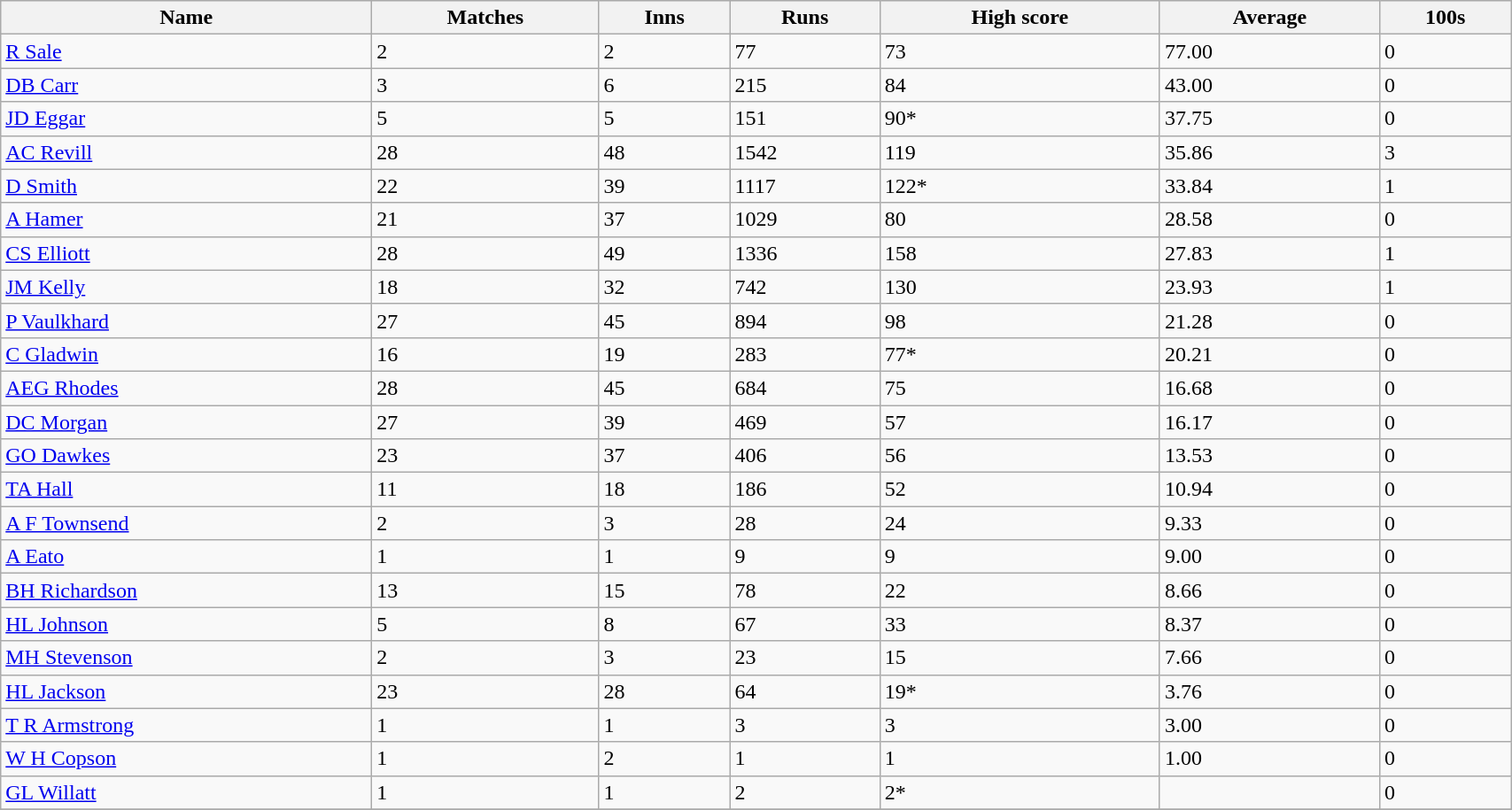<table class="wikitable sortable" width="90%">
<tr bgcolor="#efefef">
<th>Name</th>
<th>Matches</th>
<th>Inns</th>
<th>Runs</th>
<th>High score</th>
<th>Average</th>
<th>100s</th>
</tr>
<tr>
<td><a href='#'>R Sale</a></td>
<td>2</td>
<td>2</td>
<td>77</td>
<td>73</td>
<td>77.00</td>
<td>0</td>
</tr>
<tr>
<td><a href='#'>DB Carr</a></td>
<td>3</td>
<td>6</td>
<td>215</td>
<td>84</td>
<td>43.00</td>
<td>0</td>
</tr>
<tr>
<td><a href='#'>JD Eggar</a></td>
<td>5</td>
<td>5</td>
<td>151</td>
<td>90*</td>
<td>37.75</td>
<td>0</td>
</tr>
<tr>
<td><a href='#'>AC Revill</a></td>
<td>28</td>
<td>48</td>
<td>1542</td>
<td>119</td>
<td>35.86</td>
<td>3</td>
</tr>
<tr>
<td><a href='#'>D Smith</a></td>
<td>22</td>
<td>39</td>
<td>1117</td>
<td>122*</td>
<td>33.84</td>
<td>1</td>
</tr>
<tr>
<td><a href='#'>A Hamer</a></td>
<td>21</td>
<td>37</td>
<td>1029</td>
<td>80</td>
<td>28.58</td>
<td>0</td>
</tr>
<tr>
<td><a href='#'>CS Elliott</a></td>
<td>28</td>
<td>49</td>
<td>1336</td>
<td>158</td>
<td>27.83</td>
<td>1</td>
</tr>
<tr>
<td><a href='#'>JM Kelly</a></td>
<td>18</td>
<td>32</td>
<td>742</td>
<td>130</td>
<td>23.93</td>
<td>1</td>
</tr>
<tr>
<td><a href='#'>P Vaulkhard</a></td>
<td>27</td>
<td>45</td>
<td>894</td>
<td>98</td>
<td>21.28</td>
<td>0</td>
</tr>
<tr>
<td><a href='#'>C Gladwin</a></td>
<td>16</td>
<td>19</td>
<td>283</td>
<td>77*</td>
<td>20.21</td>
<td>0</td>
</tr>
<tr>
<td><a href='#'>AEG Rhodes</a></td>
<td>28</td>
<td>45</td>
<td>684</td>
<td>75</td>
<td>16.68</td>
<td>0</td>
</tr>
<tr>
<td><a href='#'>DC Morgan</a></td>
<td>27</td>
<td>39</td>
<td>469</td>
<td>57</td>
<td>16.17</td>
<td>0</td>
</tr>
<tr>
<td><a href='#'>GO Dawkes</a></td>
<td>23</td>
<td>37</td>
<td>406</td>
<td>56</td>
<td>13.53</td>
<td>0</td>
</tr>
<tr>
<td><a href='#'>TA Hall</a></td>
<td>11</td>
<td>18</td>
<td>186</td>
<td>52</td>
<td>10.94</td>
<td>0</td>
</tr>
<tr>
<td><a href='#'>A F Townsend</a></td>
<td>2</td>
<td>3</td>
<td>28</td>
<td>24</td>
<td>9.33</td>
<td>0</td>
</tr>
<tr>
<td><a href='#'>A Eato</a></td>
<td>1</td>
<td>1</td>
<td>9</td>
<td>9</td>
<td>9.00</td>
<td>0</td>
</tr>
<tr>
<td><a href='#'>BH Richardson</a></td>
<td>13</td>
<td>15</td>
<td>78</td>
<td>22</td>
<td>8.66</td>
<td>0</td>
</tr>
<tr>
<td><a href='#'>HL Johnson</a></td>
<td>5</td>
<td>8</td>
<td>67</td>
<td>33</td>
<td>8.37</td>
<td>0</td>
</tr>
<tr>
<td><a href='#'>MH Stevenson</a></td>
<td>2</td>
<td>3</td>
<td>23</td>
<td>15</td>
<td>7.66</td>
<td>0</td>
</tr>
<tr>
<td><a href='#'>HL Jackson</a></td>
<td>23</td>
<td>28</td>
<td>64</td>
<td>19*</td>
<td>3.76</td>
<td>0</td>
</tr>
<tr>
<td><a href='#'>T R Armstrong</a></td>
<td>1</td>
<td>1</td>
<td>3</td>
<td>3</td>
<td>3.00</td>
<td>0</td>
</tr>
<tr>
<td><a href='#'>W H Copson</a></td>
<td>1</td>
<td>2</td>
<td>1</td>
<td>1</td>
<td>1.00</td>
<td>0</td>
</tr>
<tr>
<td><a href='#'>GL Willatt</a></td>
<td>1</td>
<td>1</td>
<td>2</td>
<td>2*</td>
<td></td>
<td>0  </td>
</tr>
<tr>
</tr>
</table>
